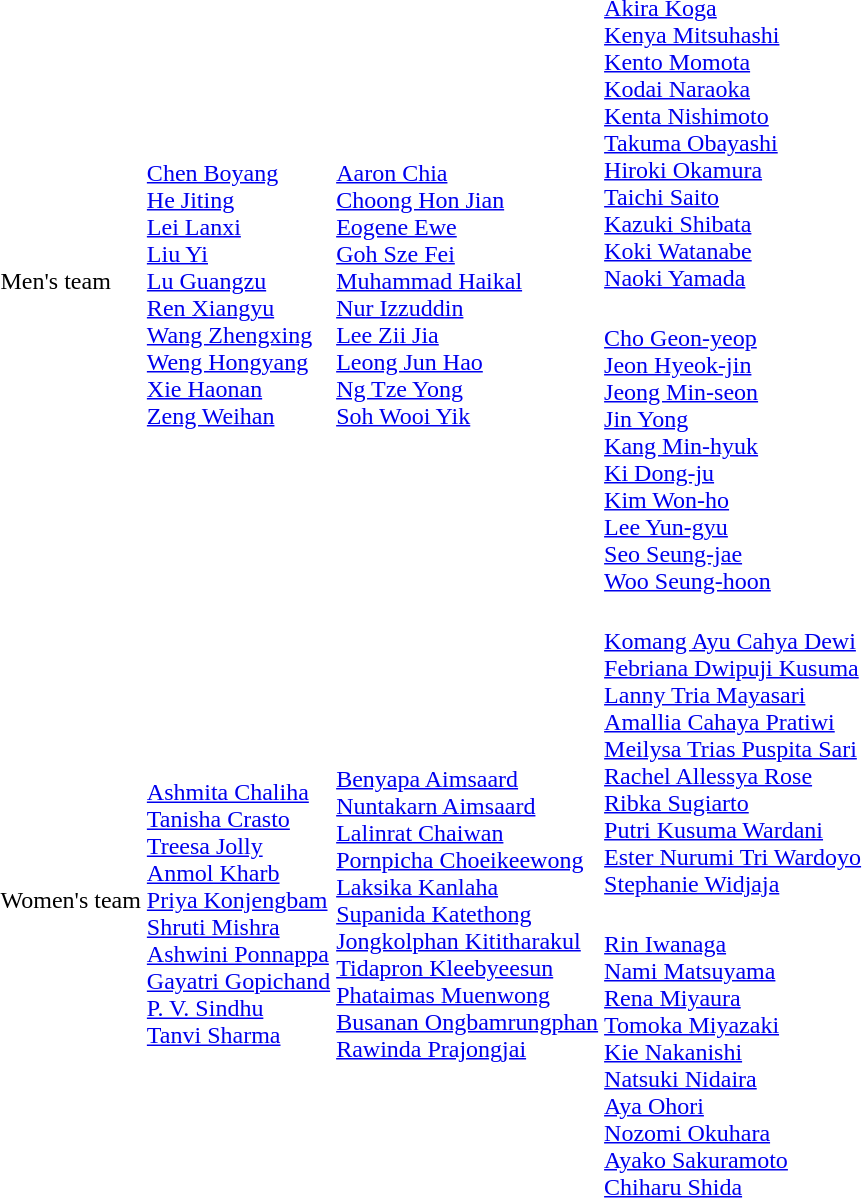<table>
<tr>
<td rowspan="2">Men's team</td>
<td rowspan=2;align="left"><br><a href='#'>Chen Boyang</a><br><a href='#'>He Jiting</a><br><a href='#'>Lei Lanxi</a><br><a href='#'>Liu Yi</a><br><a href='#'>Lu Guangzu</a><br><a href='#'>Ren Xiangyu</a><br><a href='#'>Wang Zhengxing</a><br><a href='#'>Weng Hongyang</a><br><a href='#'>Xie Haonan</a><br><a href='#'>Zeng Weihan</a></td>
<td rowspan=2;align="left"><br><a href='#'>Aaron Chia</a><br><a href='#'>Choong Hon Jian</a><br><a href='#'>Eogene Ewe</a><br><a href='#'>Goh Sze Fei</a><br><a href='#'>Muhammad Haikal</a><br><a href='#'>Nur Izzuddin</a><br><a href='#'>Lee Zii Jia</a><br><a href='#'>Leong Jun Hao</a><br><a href='#'>Ng Tze Yong</a><br><a href='#'>Soh Wooi Yik</a></td>
<td align="left"><br><a href='#'>Akira Koga</a><br><a href='#'>Kenya Mitsuhashi</a><br><a href='#'>Kento Momota</a><br><a href='#'>Kodai Naraoka</a><br><a href='#'>Kenta Nishimoto</a><br><a href='#'>Takuma Obayashi</a><br><a href='#'>Hiroki Okamura</a><br><a href='#'>Taichi Saito</a><br><a href='#'>Kazuki Shibata</a><br><a href='#'>Koki Watanabe</a><br><a href='#'>Naoki Yamada</a></td>
</tr>
<tr>
<td align="left"><br><a href='#'>Cho Geon-yeop</a><br><a href='#'>Jeon Hyeok-jin</a><br><a href='#'>Jeong Min-seon</a><br><a href='#'>Jin Yong</a><br><a href='#'>Kang Min-hyuk</a><br><a href='#'>Ki Dong-ju</a><br><a href='#'>Kim Won-ho</a><br><a href='#'>Lee Yun-gyu</a><br><a href='#'>Seo Seung-jae</a><br><a href='#'>Woo Seung-hoon</a></td>
</tr>
<tr>
<td rowspan="2">Women's team</td>
<td rowspan=2;align="left"><br><a href='#'>Ashmita Chaliha</a><br><a href='#'>Tanisha Crasto</a><br><a href='#'>Treesa Jolly</a><br><a href='#'>Anmol Kharb</a><br><a href='#'>Priya Konjengbam</a><br><a href='#'>Shruti Mishra</a><br><a href='#'>Ashwini Ponnappa</a><br><a href='#'>Gayatri Gopichand</a><br><a href='#'>P. V. Sindhu</a><br><a href='#'>Tanvi Sharma</a></td>
<td rowspan=2;align="left"><br><a href='#'>Benyapa Aimsaard</a><br><a href='#'>Nuntakarn Aimsaard</a><br><a href='#'>Lalinrat Chaiwan</a><br><a href='#'>Pornpicha Choeikeewong</a><br><a href='#'>Laksika Kanlaha</a><br><a href='#'>Supanida Katethong</a><br><a href='#'>Jongkolphan Kititharakul</a><br><a href='#'>Tidapron Kleebyeesun</a><br><a href='#'>Phataimas Muenwong</a><br><a href='#'>Busanan Ongbamrungphan</a><br><a href='#'>Rawinda Prajongjai</a></td>
<td align="left"><br><a href='#'>Komang Ayu Cahya Dewi</a><br><a href='#'>Febriana Dwipuji Kusuma</a><br><a href='#'>Lanny Tria Mayasari</a><br><a href='#'>Amallia Cahaya Pratiwi</a><br><a href='#'>Meilysa Trias Puspita Sari</a><br><a href='#'>Rachel Allessya Rose</a><br><a href='#'>Ribka Sugiarto</a><br><a href='#'>Putri Kusuma Wardani</a><br><a href='#'>Ester Nurumi Tri Wardoyo</a><br><a href='#'>Stephanie Widjaja</a></td>
</tr>
<tr>
<td align="left"><br><a href='#'>Rin Iwanaga</a><br><a href='#'>Nami Matsuyama</a><br><a href='#'>Rena Miyaura</a><br><a href='#'>Tomoka Miyazaki</a><br><a href='#'>Kie Nakanishi</a><br><a href='#'>Natsuki Nidaira</a><br><a href='#'>Aya Ohori</a><br><a href='#'>Nozomi Okuhara</a><br><a href='#'>Ayako Sakuramoto</a><br><a href='#'>Chiharu Shida</a></td>
</tr>
</table>
